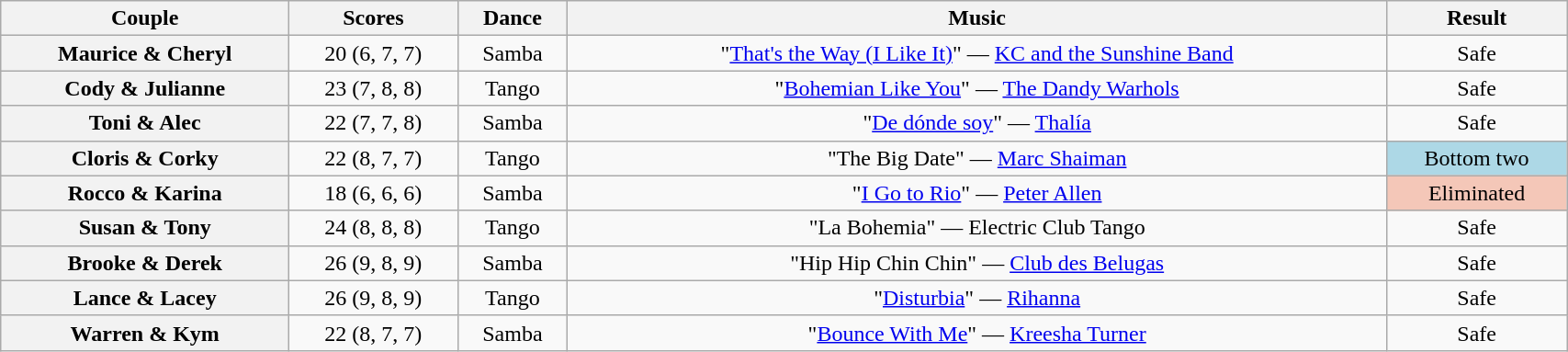<table class="wikitable sortable" style="text-align:center; width:90%">
<tr>
<th scope="col">Couple</th>
<th scope="col">Scores</th>
<th scope="col" class="unsortable">Dance</th>
<th scope="col" class="unsortable">Music</th>
<th scope="col" class="unsortable">Result</th>
</tr>
<tr>
<th scope="row">Maurice & Cheryl</th>
<td>20 (6, 7, 7)</td>
<td>Samba</td>
<td>"<a href='#'>That's the Way (I Like It)</a>" — <a href='#'>KC and the Sunshine Band</a></td>
<td>Safe</td>
</tr>
<tr>
<th scope="row">Cody & Julianne</th>
<td>23 (7, 8, 8)</td>
<td>Tango</td>
<td>"<a href='#'>Bohemian Like You</a>" — <a href='#'>The Dandy Warhols</a></td>
<td>Safe</td>
</tr>
<tr>
<th scope="row">Toni & Alec</th>
<td>22 (7, 7, 8)</td>
<td>Samba</td>
<td>"<a href='#'>De dónde soy</a>" — <a href='#'>Thalía</a></td>
<td>Safe</td>
</tr>
<tr>
<th scope="row">Cloris & Corky</th>
<td>22 (8, 7, 7)</td>
<td>Tango</td>
<td>"The Big Date" — <a href='#'>Marc Shaiman</a></td>
<td bgcolor=lightblue>Bottom two</td>
</tr>
<tr>
<th scope="row">Rocco & Karina</th>
<td>18 (6, 6, 6)</td>
<td>Samba</td>
<td>"<a href='#'>I Go to Rio</a>" — <a href='#'>Peter Allen</a></td>
<td bgcolor=f4c7b8>Eliminated</td>
</tr>
<tr>
<th scope="row">Susan & Tony</th>
<td>24 (8, 8, 8)</td>
<td>Tango</td>
<td>"La Bohemia" — Electric Club Tango</td>
<td>Safe</td>
</tr>
<tr>
<th scope="row">Brooke & Derek</th>
<td>26 (9, 8, 9)</td>
<td>Samba</td>
<td>"Hip Hip Chin Chin" — <a href='#'>Club des Belugas</a></td>
<td>Safe</td>
</tr>
<tr>
<th scope="row">Lance & Lacey</th>
<td>26 (9, 8, 9)</td>
<td>Tango</td>
<td>"<a href='#'>Disturbia</a>" — <a href='#'>Rihanna</a></td>
<td>Safe</td>
</tr>
<tr>
<th scope="row">Warren & Kym</th>
<td>22 (8, 7, 7)</td>
<td>Samba</td>
<td>"<a href='#'>Bounce With Me</a>" — <a href='#'>Kreesha Turner</a></td>
<td>Safe</td>
</tr>
</table>
